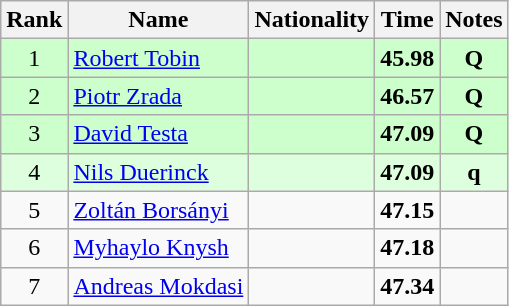<table class="wikitable sortable" style="text-align:center">
<tr>
<th>Rank</th>
<th>Name</th>
<th>Nationality</th>
<th>Time</th>
<th>Notes</th>
</tr>
<tr bgcolor=ccffcc>
<td>1</td>
<td align=left><a href='#'>Robert Tobin</a></td>
<td align=left></td>
<td><strong>45.98</strong></td>
<td><strong>Q</strong></td>
</tr>
<tr bgcolor=ccffcc>
<td>2</td>
<td align=left><a href='#'>Piotr Zrada</a></td>
<td align=left></td>
<td><strong>46.57</strong></td>
<td><strong>Q</strong></td>
</tr>
<tr bgcolor=ccffcc>
<td>3</td>
<td align=left><a href='#'>David Testa</a></td>
<td align=left></td>
<td><strong>47.09</strong></td>
<td><strong>Q</strong></td>
</tr>
<tr bgcolor=ddffdd>
<td>4</td>
<td align=left><a href='#'>Nils Duerinck</a></td>
<td align=left></td>
<td><strong>47.09</strong></td>
<td><strong>q</strong></td>
</tr>
<tr>
<td>5</td>
<td align=left><a href='#'>Zoltán Borsányi</a></td>
<td align=left></td>
<td><strong>47.15</strong></td>
<td></td>
</tr>
<tr>
<td>6</td>
<td align=left><a href='#'>Myhaylo Knysh</a></td>
<td align=left></td>
<td><strong>47.18</strong></td>
<td></td>
</tr>
<tr>
<td>7</td>
<td align=left><a href='#'>Andreas Mokdasi</a></td>
<td align=left></td>
<td><strong>47.34</strong></td>
<td></td>
</tr>
</table>
